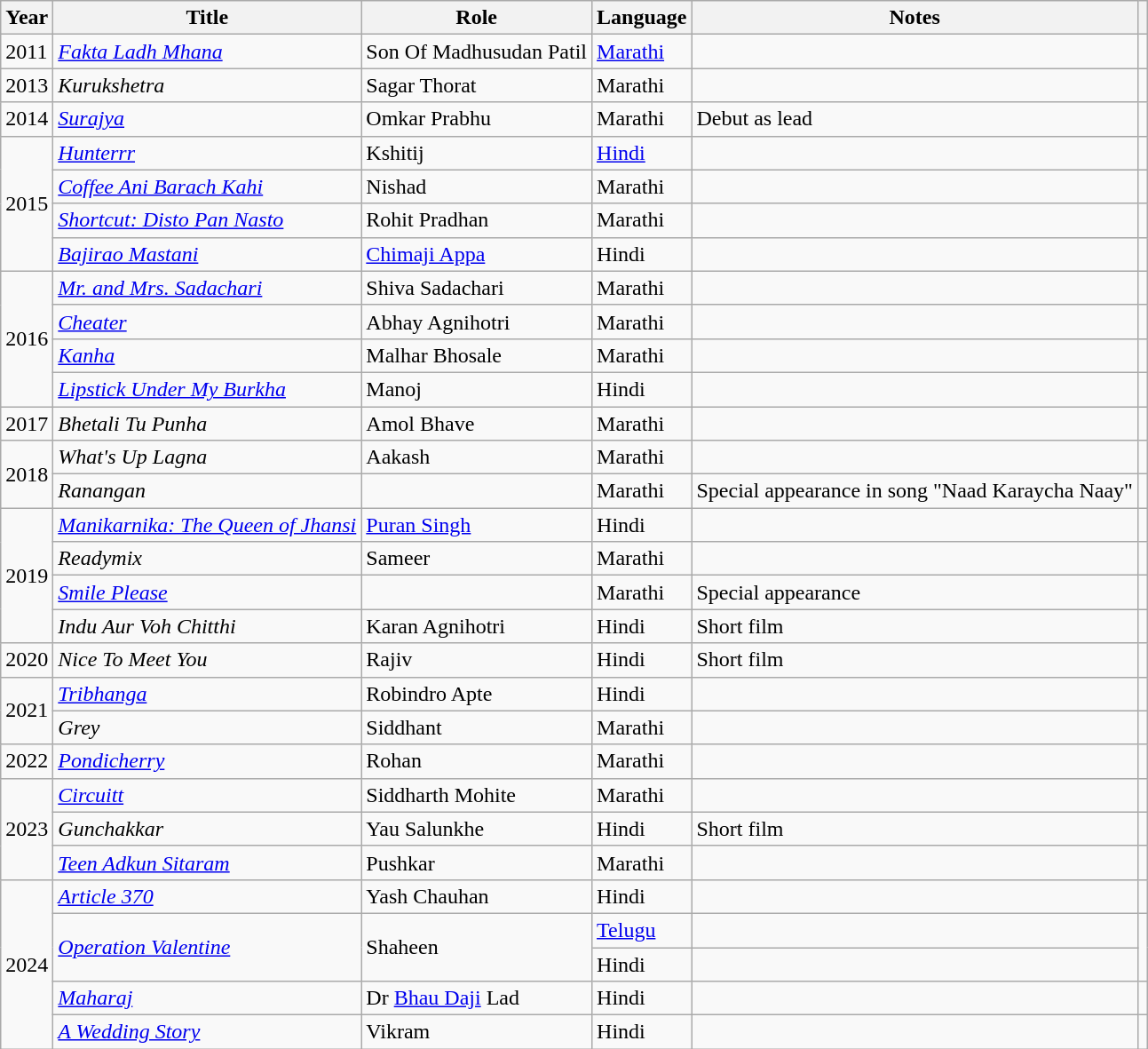<table class="wikitable sortable">
<tr>
<th scope="col">Year</th>
<th scope="col">Title</th>
<th scope="col">Role</th>
<th scope="col">Language</th>
<th scope="col" class="unsortable">Notes</th>
<th scope="col" class="unsortable"></th>
</tr>
<tr>
<td>2011</td>
<td><em><a href='#'>Fakta Ladh Mhana</a></em></td>
<td>Son Of Madhusudan Patil</td>
<td><a href='#'>Marathi</a></td>
<td></td>
<td></td>
</tr>
<tr>
<td>2013</td>
<td><em>Kurukshetra</em></td>
<td>Sagar Thorat</td>
<td>Marathi</td>
<td></td>
<td></td>
</tr>
<tr>
<td>2014</td>
<td><em><a href='#'>Surajya</a></em></td>
<td>Omkar Prabhu</td>
<td>Marathi</td>
<td>Debut as lead</td>
<td></td>
</tr>
<tr>
<td rowspan="4">2015</td>
<td><em><a href='#'>Hunterrr</a></em></td>
<td>Kshitij</td>
<td><a href='#'>Hindi</a></td>
<td></td>
<td></td>
</tr>
<tr>
<td><em><a href='#'>Coffee Ani Barach Kahi</a></em></td>
<td>Nishad</td>
<td>Marathi</td>
<td></td>
<td></td>
</tr>
<tr>
<td><em><a href='#'>Shortcut: Disto Pan Nasto</a></em></td>
<td>Rohit Pradhan</td>
<td>Marathi</td>
<td></td>
<td></td>
</tr>
<tr>
<td><em><a href='#'>Bajirao Mastani</a></em></td>
<td><a href='#'>Chimaji Appa</a></td>
<td>Hindi</td>
<td></td>
<td></td>
</tr>
<tr>
<td rowspan="4">2016</td>
<td><em><a href='#'>Mr. and Mrs. Sadachari</a></em></td>
<td>Shiva Sadachari</td>
<td>Marathi</td>
<td></td>
<td></td>
</tr>
<tr>
<td><em><a href='#'>Cheater</a></em></td>
<td>Abhay Agnihotri</td>
<td>Marathi</td>
<td></td>
<td></td>
</tr>
<tr>
<td><em><a href='#'>Kanha</a></em></td>
<td>Malhar Bhosale</td>
<td>Marathi</td>
<td></td>
<td></td>
</tr>
<tr>
<td><em><a href='#'>Lipstick Under My Burkha</a></em></td>
<td>Manoj</td>
<td>Hindi</td>
<td></td>
<td></td>
</tr>
<tr>
<td>2017</td>
<td><em>Bhetali Tu Punha</em></td>
<td>Amol Bhave</td>
<td>Marathi</td>
<td></td>
<td></td>
</tr>
<tr>
<td rowspan="2">2018</td>
<td><em>What's Up Lagna</em></td>
<td>Aakash</td>
<td>Marathi</td>
<td></td>
<td></td>
</tr>
<tr>
<td><em>Ranangan</em></td>
<td></td>
<td>Marathi</td>
<td>Special appearance in song "Naad Karaycha Naay"</td>
<td></td>
</tr>
<tr>
<td rowspan="4">2019</td>
<td><em><a href='#'>Manikarnika: The Queen of Jhansi</a></em></td>
<td><a href='#'>Puran Singh</a></td>
<td>Hindi</td>
<td></td>
<td></td>
</tr>
<tr>
<td><em>Readymix</em></td>
<td>Sameer</td>
<td>Marathi</td>
<td></td>
<td></td>
</tr>
<tr>
<td><em><a href='#'>Smile Please</a></em></td>
<td></td>
<td>Marathi</td>
<td>Special appearance</td>
<td></td>
</tr>
<tr>
<td><em>Indu Aur Voh Chitthi</em></td>
<td>Karan Agnihotri</td>
<td>Hindi</td>
<td>Short film</td>
<td></td>
</tr>
<tr>
<td>2020</td>
<td><em>Nice To Meet You</em></td>
<td>Rajiv</td>
<td>Hindi</td>
<td>Short film</td>
<td></td>
</tr>
<tr>
<td rowspan="2">2021</td>
<td><em><a href='#'>Tribhanga</a></em></td>
<td>Robindro Apte</td>
<td>Hindi</td>
<td></td>
<td></td>
</tr>
<tr>
<td><em>Grey</em></td>
<td>Siddhant</td>
<td>Marathi</td>
<td></td>
<td></td>
</tr>
<tr>
<td>2022</td>
<td><em><a href='#'>Pondicherry</a></em></td>
<td>Rohan</td>
<td>Marathi</td>
<td></td>
<td></td>
</tr>
<tr>
<td rowspan="3">2023</td>
<td><em><a href='#'>Circuitt</a></em></td>
<td>Siddharth Mohite</td>
<td>Marathi</td>
<td></td>
<td></td>
</tr>
<tr>
<td><em>Gunchakkar</em></td>
<td>Yau Salunkhe</td>
<td>Hindi</td>
<td>Short film</td>
<td></td>
</tr>
<tr>
<td><em><a href='#'>Teen Adkun Sitaram</a></em></td>
<td>Pushkar</td>
<td>Marathi</td>
<td></td>
<td></td>
</tr>
<tr>
<td rowspan="5">2024</td>
<td><em><a href='#'>Article 370</a></em></td>
<td>Yash Chauhan</td>
<td>Hindi</td>
<td></td>
<td></td>
</tr>
<tr>
<td rowspan="2"><em><a href='#'>Operation Valentine</a></em></td>
<td rowspan="2">Shaheen</td>
<td><a href='#'>Telugu</a></td>
<td></td>
</tr>
<tr>
<td>Hindi</td>
<td></td>
</tr>
<tr>
<td><em><a href='#'>Maharaj</a></em></td>
<td>Dr <a href='#'>Bhau Daji</a> Lad</td>
<td>Hindi</td>
<td></td>
<td></td>
</tr>
<tr>
<td><em><a href='#'>A Wedding Story</a></em></td>
<td>Vikram</td>
<td>Hindi</td>
<td></td>
</tr>
</table>
